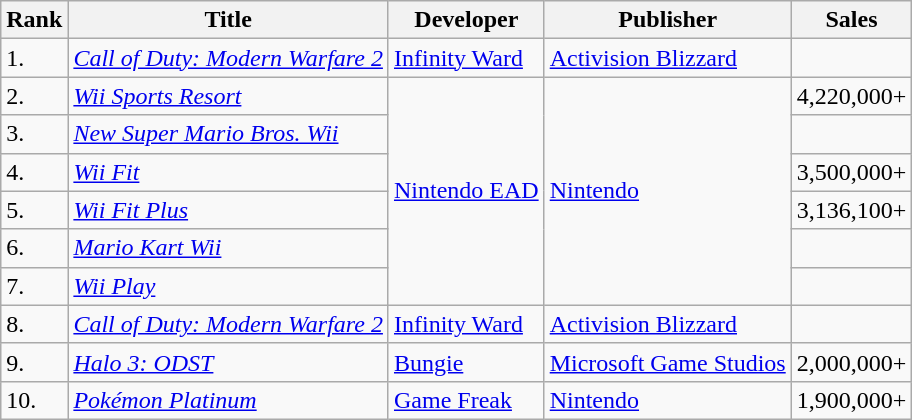<table class="wikitable">
<tr>
<th>Rank</th>
<th>Title</th>
<th>Developer</th>
<th>Publisher</th>
<th>Sales</th>
</tr>
<tr>
<td>1.</td>
<td><em><a href='#'>Call of Duty: Modern Warfare 2</a></em></td>
<td><a href='#'>Infinity Ward</a></td>
<td><a href='#'>Activision Blizzard</a></td>
<td></td>
</tr>
<tr>
<td>2.</td>
<td><em><a href='#'>Wii Sports Resort</a></em></td>
<td rowspan="6"><a href='#'>Nintendo EAD</a></td>
<td rowspan="6"><a href='#'>Nintendo</a></td>
<td>4,220,000+</td>
</tr>
<tr>
<td>3.</td>
<td><em><a href='#'>New Super Mario Bros. Wii</a></em></td>
<td></td>
</tr>
<tr>
<td>4.</td>
<td><em><a href='#'>Wii Fit</a></em></td>
<td>3,500,000+</td>
</tr>
<tr>
<td>5.</td>
<td><em><a href='#'>Wii Fit Plus</a></em></td>
<td>3,136,100+</td>
</tr>
<tr>
<td>6.</td>
<td><em><a href='#'>Mario Kart Wii</a></em></td>
<td></td>
</tr>
<tr>
<td>7.</td>
<td><em><a href='#'>Wii Play</a></em></td>
<td></td>
</tr>
<tr>
<td>8.</td>
<td><em><a href='#'>Call of Duty: Modern Warfare 2</a></em></td>
<td><a href='#'>Infinity Ward</a></td>
<td><a href='#'>Activision Blizzard</a></td>
<td></td>
</tr>
<tr>
<td>9.</td>
<td><em><a href='#'>Halo 3: ODST</a></em></td>
<td><a href='#'>Bungie</a></td>
<td><a href='#'>Microsoft Game Studios</a></td>
<td>2,000,000+</td>
</tr>
<tr>
<td>10.</td>
<td><em><a href='#'>Pokémon Platinum</a></em></td>
<td><a href='#'>Game Freak</a></td>
<td><a href='#'>Nintendo</a></td>
<td>1,900,000+</td>
</tr>
</table>
